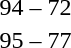<table style="text-align:center">
<tr>
<th width=200></th>
<th width=100></th>
<th width=200></th>
<th></th>
</tr>
<tr>
<td align=right><strong></strong></td>
<td>94 – 72</td>
<td align=left></td>
</tr>
<tr>
<td align=right><strong></strong></td>
<td>95 – 77</td>
<td align=left></td>
</tr>
</table>
